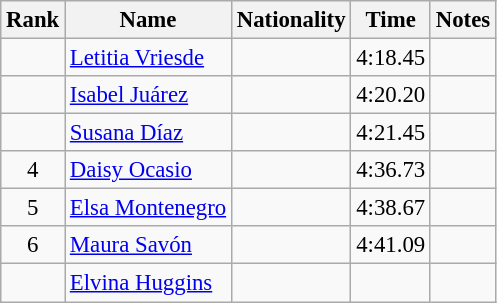<table class="wikitable sortable" style="text-align:center;font-size:95%">
<tr>
<th>Rank</th>
<th>Name</th>
<th>Nationality</th>
<th>Time</th>
<th>Notes</th>
</tr>
<tr>
<td></td>
<td align=left><a href='#'>Letitia Vriesde</a></td>
<td align=left></td>
<td>4:18.45</td>
<td></td>
</tr>
<tr>
<td></td>
<td align=left><a href='#'>Isabel Juárez</a></td>
<td align=left></td>
<td>4:20.20</td>
<td></td>
</tr>
<tr>
<td></td>
<td align=left><a href='#'>Susana Díaz</a></td>
<td align=left></td>
<td>4:21.45</td>
<td></td>
</tr>
<tr>
<td>4</td>
<td align=left><a href='#'>Daisy Ocasio</a></td>
<td align=left></td>
<td>4:36.73</td>
<td></td>
</tr>
<tr>
<td>5</td>
<td align=left><a href='#'>Elsa Montenegro</a></td>
<td align=left></td>
<td>4:38.67</td>
<td></td>
</tr>
<tr>
<td>6</td>
<td align=left><a href='#'>Maura Savón</a></td>
<td align=left></td>
<td>4:41.09</td>
<td></td>
</tr>
<tr>
<td></td>
<td align=left><a href='#'>Elvina Huggins</a></td>
<td align=left></td>
<td></td>
<td></td>
</tr>
</table>
